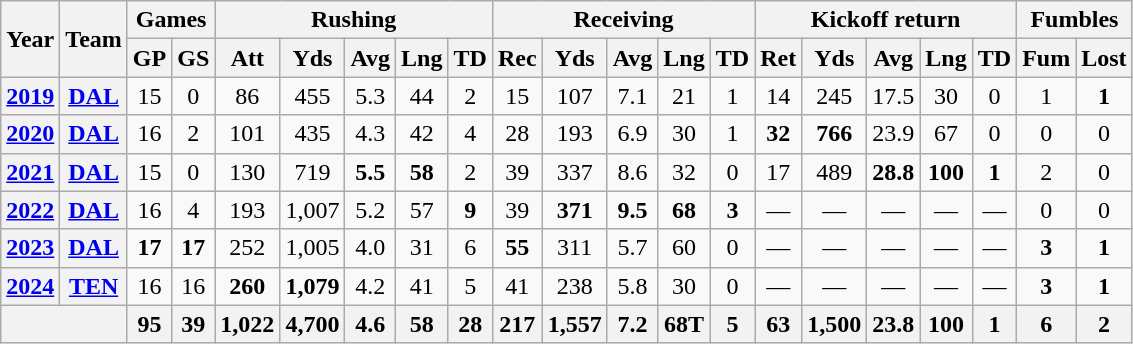<table class="wikitable" style="text-align:center;">
<tr>
<th rowspan="2">Year</th>
<th rowspan="2">Team</th>
<th colspan="2">Games</th>
<th colspan="5">Rushing</th>
<th colspan="5">Receiving</th>
<th colspan="5">Kickoff return</th>
<th colspan="2">Fumbles</th>
</tr>
<tr>
<th>GP</th>
<th>GS</th>
<th>Att</th>
<th>Yds</th>
<th>Avg</th>
<th>Lng</th>
<th>TD</th>
<th>Rec</th>
<th>Yds</th>
<th>Avg</th>
<th>Lng</th>
<th>TD</th>
<th>Ret</th>
<th>Yds</th>
<th>Avg</th>
<th>Lng</th>
<th>TD</th>
<th>Fum</th>
<th>Lost</th>
</tr>
<tr>
<th><a href='#'>2019</a></th>
<th><a href='#'>DAL</a></th>
<td>15</td>
<td>0</td>
<td>86</td>
<td>455</td>
<td>5.3</td>
<td>44</td>
<td>2</td>
<td>15</td>
<td>107</td>
<td>7.1</td>
<td>21</td>
<td>1</td>
<td>14</td>
<td>245</td>
<td>17.5</td>
<td>30</td>
<td>0</td>
<td>1</td>
<td><strong>1</strong></td>
</tr>
<tr>
<th><a href='#'>2020</a></th>
<th><a href='#'>DAL</a></th>
<td>16</td>
<td>2</td>
<td>101</td>
<td>435</td>
<td>4.3</td>
<td>42</td>
<td>4</td>
<td>28</td>
<td>193</td>
<td>6.9</td>
<td>30</td>
<td>1</td>
<td><strong>32</strong></td>
<td><strong>766</strong></td>
<td>23.9</td>
<td>67</td>
<td>0</td>
<td>0</td>
<td>0</td>
</tr>
<tr>
<th><a href='#'>2021</a></th>
<th><a href='#'>DAL</a></th>
<td>15</td>
<td>0</td>
<td>130</td>
<td>719</td>
<td><strong>5.5</strong></td>
<td><strong>58</strong></td>
<td>2</td>
<td>39</td>
<td>337</td>
<td>8.6</td>
<td>32</td>
<td>0</td>
<td>17</td>
<td>489</td>
<td><strong>28.8</strong></td>
<td><strong>100</strong></td>
<td><strong>1</strong></td>
<td>2</td>
<td>0</td>
</tr>
<tr>
<th><a href='#'>2022</a></th>
<th><a href='#'>DAL</a></th>
<td>16</td>
<td>4</td>
<td>193</td>
<td>1,007</td>
<td>5.2</td>
<td>57</td>
<td><strong>9</strong></td>
<td>39</td>
<td><strong>371</strong></td>
<td><strong>9.5</strong></td>
<td><strong>68</strong></td>
<td><strong>3</strong></td>
<td>—</td>
<td>—</td>
<td>—</td>
<td>—</td>
<td>—</td>
<td>0</td>
<td>0</td>
</tr>
<tr>
<th><a href='#'>2023</a></th>
<th><a href='#'>DAL</a></th>
<td><strong>17</strong></td>
<td><strong>17</strong></td>
<td>252</td>
<td>1,005</td>
<td>4.0</td>
<td>31</td>
<td>6</td>
<td><strong>55</strong></td>
<td>311</td>
<td>5.7</td>
<td>60</td>
<td>0</td>
<td>—</td>
<td>—</td>
<td>—</td>
<td>—</td>
<td>—</td>
<td><strong>3</strong></td>
<td><strong>1</strong></td>
</tr>
<tr>
<th><a href='#'>2024</a></th>
<th><a href='#'>TEN</a></th>
<td>16</td>
<td>16</td>
<td><strong>260</strong></td>
<td><strong>1,079</strong></td>
<td>4.2</td>
<td>41</td>
<td>5</td>
<td>41</td>
<td>238</td>
<td>5.8</td>
<td>30</td>
<td>0</td>
<td>—</td>
<td>—</td>
<td>—</td>
<td>—</td>
<td>—</td>
<td><strong>3</strong></td>
<td><strong>1</strong></td>
</tr>
<tr>
<th colspan="2"></th>
<th>95</th>
<th>39</th>
<th>1,022</th>
<th>4,700</th>
<th>4.6</th>
<th>58</th>
<th>28</th>
<th>217</th>
<th>1,557</th>
<th>7.2</th>
<th>68T</th>
<th>5</th>
<th>63</th>
<th>1,500</th>
<th>23.8</th>
<th>100</th>
<th>1</th>
<th>6</th>
<th>2</th>
</tr>
</table>
